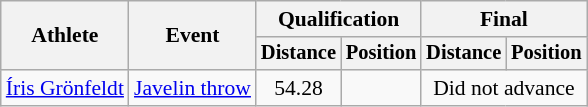<table class="wikitable" style="font-size:90%">
<tr>
<th rowspan="2">Athlete</th>
<th rowspan="2">Event</th>
<th colspan="2">Qualification</th>
<th colspan="2">Final</th>
</tr>
<tr style="font-size:95%">
<th>Distance</th>
<th>Position</th>
<th>Distance</th>
<th>Position</th>
</tr>
<tr align=center>
<td align=left><a href='#'>Íris Grönfeldt</a></td>
<td align=left><a href='#'>Javelin throw</a></td>
<td>54.28</td>
<td></td>
<td colspan=2>Did not advance</td>
</tr>
</table>
